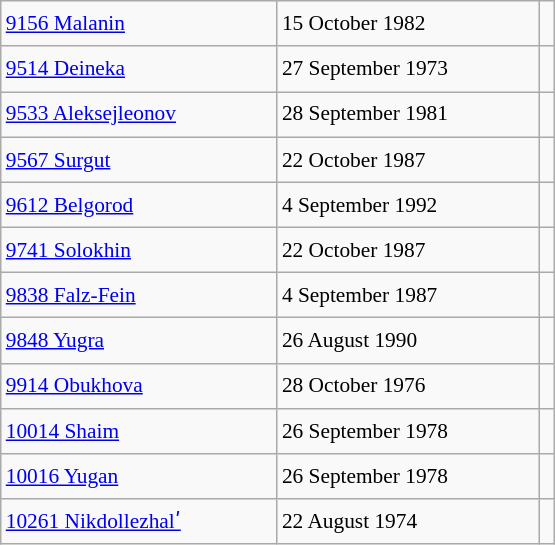<table class="wikitable" style="font-size: 89%; float: left; width: 26em; margin-right: 1em; line-height: 1.65em; !important; height: 324px;">
<tr>
<td><a href='#'>9156 Malanin</a></td>
<td>15 October 1982</td>
<td></td>
</tr>
<tr>
<td><a href='#'>9514 Deineka</a></td>
<td>27 September 1973</td>
<td></td>
</tr>
<tr>
<td><a href='#'>9533 Aleksejleonov</a></td>
<td>28 September 1981</td>
<td></td>
</tr>
<tr>
<td><a href='#'>9567 Surgut</a></td>
<td>22 October 1987</td>
<td></td>
</tr>
<tr>
<td><a href='#'>9612 Belgorod</a></td>
<td>4 September 1992</td>
<td></td>
</tr>
<tr>
<td><a href='#'>9741 Solokhin</a></td>
<td>22 October 1987</td>
<td></td>
</tr>
<tr>
<td><a href='#'>9838 Falz-Fein</a></td>
<td>4 September 1987</td>
<td></td>
</tr>
<tr>
<td><a href='#'>9848 Yugra</a></td>
<td>26 August 1990</td>
<td></td>
</tr>
<tr>
<td><a href='#'>9914 Obukhova</a></td>
<td>28 October 1976</td>
<td></td>
</tr>
<tr>
<td><a href='#'>10014 Shaim</a></td>
<td>26 September 1978</td>
<td></td>
</tr>
<tr>
<td><a href='#'>10016 Yugan</a></td>
<td>26 September 1978</td>
<td></td>
</tr>
<tr>
<td><a href='#'>10261 Nikdollezhalʹ</a></td>
<td>22 August 1974</td>
<td></td>
</tr>
</table>
